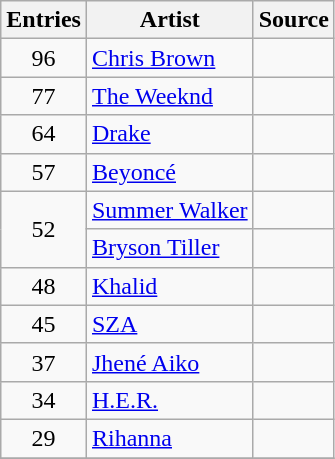<table class="wikitable">
<tr>
<th>Entries</th>
<th>Artist</th>
<th>Source</th>
</tr>
<tr>
<td style="text-align:center;">96</td>
<td><a href='#'>Chris Brown</a></td>
<td></td>
</tr>
<tr>
<td style="text-align:center;">77</td>
<td><a href='#'>The Weeknd</a></td>
<td></td>
</tr>
<tr>
<td style="text-align:center;">64</td>
<td><a href='#'>Drake</a></td>
<td></td>
</tr>
<tr>
<td style="text-align:center;">57</td>
<td><a href='#'>Beyoncé</a></td>
<td></td>
</tr>
<tr>
<td rowspan="2" style="text-align:center;">52</td>
<td><a href='#'>Summer Walker</a></td>
<td></td>
</tr>
<tr>
<td><a href='#'>Bryson Tiller</a></td>
<td></td>
</tr>
<tr>
<td style="text-align:center;">48</td>
<td><a href='#'>Khalid</a></td>
<td></td>
</tr>
<tr>
<td style="text-align:center;">45</td>
<td><a href='#'>SZA</a></td>
<td></td>
</tr>
<tr>
<td style="text-align:center;">37</td>
<td><a href='#'>Jhené Aiko</a></td>
<td></td>
</tr>
<tr>
<td style="text-align:center;">34</td>
<td><a href='#'>H.E.R.</a></td>
<td></td>
</tr>
<tr>
<td style="text-align:center;">29</td>
<td><a href='#'>Rihanna</a></td>
<td></td>
</tr>
<tr>
</tr>
</table>
